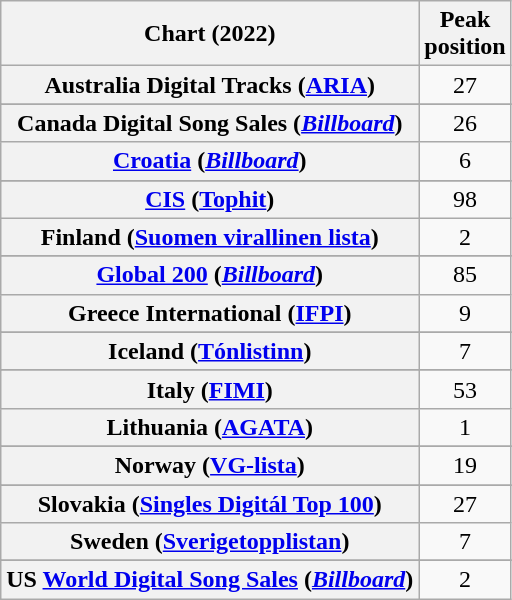<table class="wikitable sortable plainrowheaders" style="text-align:center">
<tr>
<th scope="col">Chart (2022)</th>
<th scope="col">Peak<br>position</th>
</tr>
<tr>
<th scope="row">Australia Digital Tracks (<a href='#'>ARIA</a>)</th>
<td>27</td>
</tr>
<tr>
</tr>
<tr>
</tr>
<tr>
<th scope="row">Canada Digital Song Sales (<em><a href='#'>Billboard</a></em>)</th>
<td>26</td>
</tr>
<tr>
<th scope="row"><a href='#'>Croatia</a> (<em><a href='#'>Billboard</a></em>)</th>
<td>6</td>
</tr>
<tr>
</tr>
<tr>
<th scope="row"><a href='#'>CIS</a> (<a href='#'>Tophit</a>)</th>
<td>98</td>
</tr>
<tr>
<th scope="row">Finland (<a href='#'>Suomen virallinen lista</a>)</th>
<td>2</td>
</tr>
<tr>
</tr>
<tr>
<th scope="row"><a href='#'>Global 200</a> (<em><a href='#'>Billboard</a></em>)</th>
<td>85</td>
</tr>
<tr>
<th scope="row">Greece International (<a href='#'>IFPI</a>)</th>
<td>9</td>
</tr>
<tr>
</tr>
<tr>
<th scope="row">Iceland (<a href='#'>Tónlistinn</a>)</th>
<td>7</td>
</tr>
<tr>
</tr>
<tr>
<th scope="row">Italy (<a href='#'>FIMI</a>)</th>
<td>53</td>
</tr>
<tr>
<th scope="row">Lithuania (<a href='#'>AGATA</a>)</th>
<td>1</td>
</tr>
<tr>
</tr>
<tr>
</tr>
<tr>
<th scope="row">Norway (<a href='#'>VG-lista</a>)</th>
<td>19</td>
</tr>
<tr>
</tr>
<tr>
<th scope="row">Slovakia (<a href='#'>Singles Digitál Top 100</a>)</th>
<td>27</td>
</tr>
<tr>
<th scope="row">Sweden (<a href='#'>Sverigetopplistan</a>)</th>
<td>7</td>
</tr>
<tr>
</tr>
<tr>
</tr>
<tr>
</tr>
<tr>
<th scope="row">US <a href='#'>World Digital Song Sales</a> (<em><a href='#'>Billboard</a></em>)</th>
<td>2</td>
</tr>
</table>
